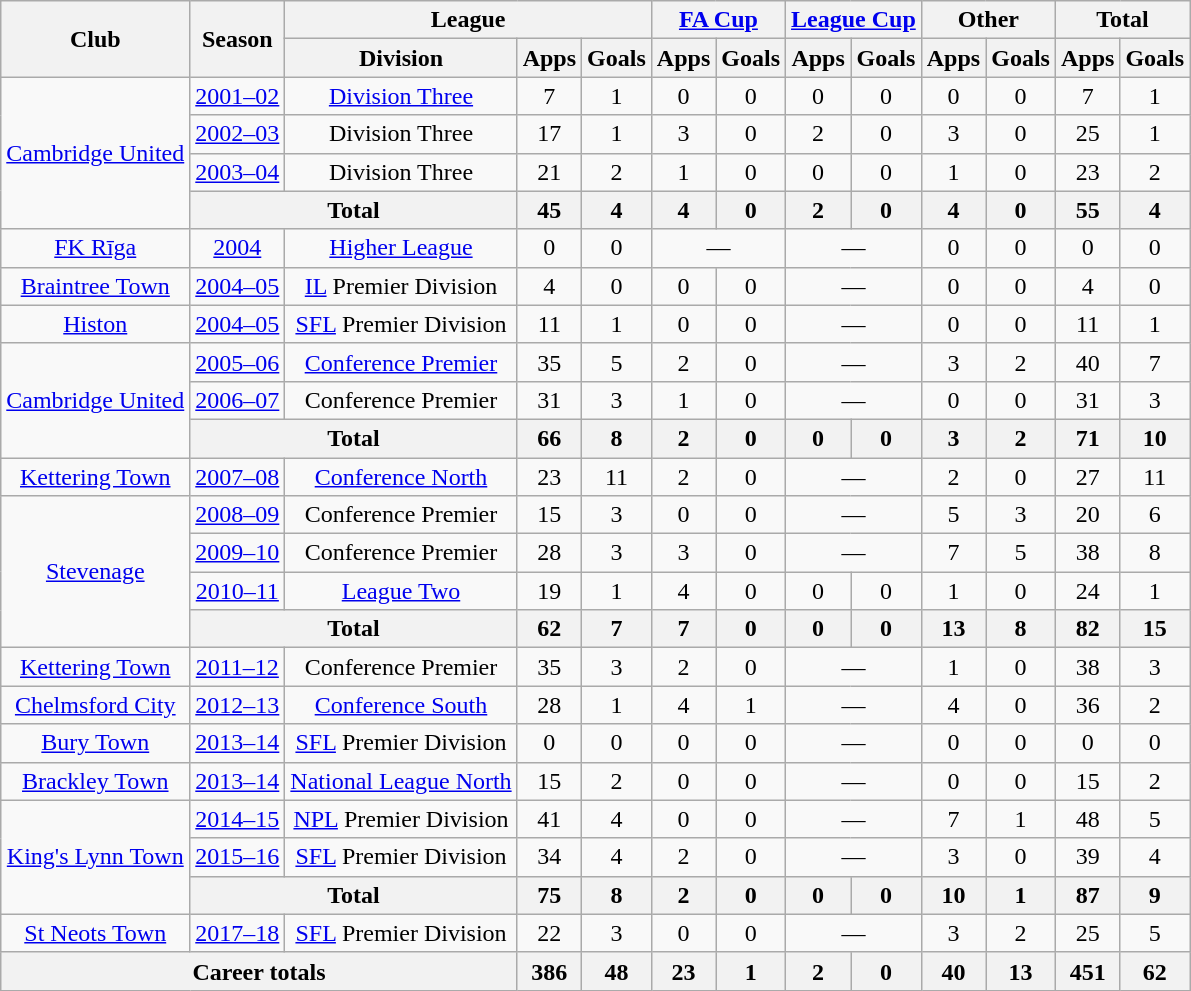<table class="wikitable" style="text-align: center;">
<tr>
<th rowspan="2">Club</th>
<th rowspan="2">Season</th>
<th colspan="3">League</th>
<th colspan="2"><a href='#'>FA Cup</a></th>
<th colspan="2"><a href='#'>League Cup</a></th>
<th colspan="2">Other</th>
<th colspan="2">Total</th>
</tr>
<tr>
<th>Division</th>
<th>Apps</th>
<th>Goals</th>
<th>Apps</th>
<th>Goals</th>
<th>Apps</th>
<th>Goals</th>
<th>Apps</th>
<th>Goals</th>
<th>Apps</th>
<th>Goals</th>
</tr>
<tr>
<td rowspan="4" valign="center"><a href='#'>Cambridge United</a></td>
<td align="center"><a href='#'>2001–02</a></td>
<td><a href='#'>Division Three</a></td>
<td>7</td>
<td>1</td>
<td>0</td>
<td>0</td>
<td>0</td>
<td>0</td>
<td>0</td>
<td>0</td>
<td>7</td>
<td>1</td>
</tr>
<tr>
<td align="center"><a href='#'>2002–03</a></td>
<td>Division Three</td>
<td>17</td>
<td>1</td>
<td>3</td>
<td>0</td>
<td>2</td>
<td>0</td>
<td>3</td>
<td>0</td>
<td>25</td>
<td>1</td>
</tr>
<tr>
<td align="center"><a href='#'>2003–04</a></td>
<td>Division Three</td>
<td>21</td>
<td>2</td>
<td>1</td>
<td>0</td>
<td>0</td>
<td>0</td>
<td>1</td>
<td>0</td>
<td>23</td>
<td>2</td>
</tr>
<tr>
<th colspan="2">Total</th>
<th>45</th>
<th>4</th>
<th>4</th>
<th>0</th>
<th>2</th>
<th>0</th>
<th>4</th>
<th>0</th>
<th>55</th>
<th>4</th>
</tr>
<tr>
<td rowspan="1" valign="center"><a href='#'>FK Rīga</a></td>
<td align="center"><a href='#'>2004</a></td>
<td><a href='#'>Higher League</a></td>
<td>0</td>
<td>0</td>
<td colspan="2">—</td>
<td colspan="2">—</td>
<td>0</td>
<td>0</td>
<td>0</td>
<td>0</td>
</tr>
<tr>
<td rowspan="1" valign="center"><a href='#'>Braintree Town</a></td>
<td align="center"><a href='#'>2004–05</a></td>
<td><a href='#'>IL</a> Premier Division</td>
<td>4</td>
<td>0</td>
<td>0</td>
<td>0</td>
<td colspan="2">—</td>
<td>0</td>
<td>0</td>
<td>4</td>
<td>0</td>
</tr>
<tr>
<td rowspan="1" valign="center"><a href='#'>Histon</a></td>
<td align="center"><a href='#'>2004–05</a></td>
<td><a href='#'>SFL</a> Premier Division</td>
<td>11</td>
<td>1</td>
<td>0</td>
<td>0</td>
<td colspan="2">—</td>
<td>0</td>
<td>0</td>
<td>11</td>
<td>1</td>
</tr>
<tr>
<td rowspan="3" valign="center"><a href='#'>Cambridge United</a></td>
<td align="center"><a href='#'>2005–06</a></td>
<td><a href='#'>Conference Premier</a></td>
<td>35</td>
<td>5</td>
<td>2</td>
<td>0</td>
<td colspan="2">—</td>
<td>3</td>
<td>2</td>
<td>40</td>
<td>7</td>
</tr>
<tr>
<td align="center"><a href='#'>2006–07</a></td>
<td>Conference Premier</td>
<td>31</td>
<td>3</td>
<td>1</td>
<td>0</td>
<td colspan="2">—</td>
<td>0</td>
<td>0</td>
<td>31</td>
<td>3</td>
</tr>
<tr>
<th colspan="2">Total</th>
<th>66</th>
<th>8</th>
<th>2</th>
<th>0</th>
<th>0</th>
<th>0</th>
<th>3</th>
<th>2</th>
<th>71</th>
<th>10</th>
</tr>
<tr>
<td rowspan="1" valign="center"><a href='#'>Kettering Town</a></td>
<td align="center"><a href='#'>2007–08</a></td>
<td><a href='#'>Conference North</a></td>
<td>23</td>
<td>11</td>
<td>2</td>
<td>0</td>
<td colspan="2">—</td>
<td>2</td>
<td>0</td>
<td>27</td>
<td>11</td>
</tr>
<tr>
<td rowspan="4" valign="center"><a href='#'>Stevenage</a></td>
<td align="center"><a href='#'>2008–09</a></td>
<td>Conference Premier</td>
<td>15</td>
<td>3</td>
<td>0</td>
<td>0</td>
<td colspan="2">—</td>
<td>5</td>
<td>3</td>
<td>20</td>
<td>6</td>
</tr>
<tr>
<td align="center"><a href='#'>2009–10</a></td>
<td>Conference Premier</td>
<td>28</td>
<td>3</td>
<td>3</td>
<td>0</td>
<td colspan="2">—</td>
<td>7</td>
<td>5</td>
<td>38</td>
<td>8</td>
</tr>
<tr>
<td><a href='#'>2010–11</a></td>
<td><a href='#'>League Two</a></td>
<td>19</td>
<td>1</td>
<td>4</td>
<td>0</td>
<td>0</td>
<td>0</td>
<td>1</td>
<td>0</td>
<td>24</td>
<td>1</td>
</tr>
<tr>
<th colspan="2">Total</th>
<th>62</th>
<th>7</th>
<th>7</th>
<th>0</th>
<th>0</th>
<th>0</th>
<th>13</th>
<th>8</th>
<th>82</th>
<th>15</th>
</tr>
<tr>
<td rowspan="1" valign="center"><a href='#'>Kettering Town</a></td>
<td align="center"><a href='#'>2011–12</a></td>
<td>Conference Premier</td>
<td>35</td>
<td>3</td>
<td>2</td>
<td>0</td>
<td colspan="2">—</td>
<td>1</td>
<td>0</td>
<td>38</td>
<td>3</td>
</tr>
<tr>
<td rowspan="1" valign="center"><a href='#'>Chelmsford City</a></td>
<td align="center"><a href='#'>2012–13</a></td>
<td><a href='#'>Conference South</a></td>
<td>28</td>
<td>1</td>
<td>4</td>
<td>1</td>
<td colspan="2">—</td>
<td>4</td>
<td>0</td>
<td>36</td>
<td>2</td>
</tr>
<tr>
<td rowspan="1" valign="center"><a href='#'>Bury Town</a></td>
<td align="center"><a href='#'>2013–14</a></td>
<td><a href='#'>SFL</a> Premier Division</td>
<td>0</td>
<td>0</td>
<td>0</td>
<td>0</td>
<td colspan="2">—</td>
<td>0</td>
<td>0</td>
<td>0</td>
<td>0</td>
</tr>
<tr>
<td rowspan="1" valign="center"><a href='#'>Brackley Town</a></td>
<td align="center"><a href='#'>2013–14</a></td>
<td><a href='#'>National League North</a></td>
<td>15</td>
<td>2</td>
<td>0</td>
<td>0</td>
<td colspan="2">—</td>
<td>0</td>
<td>0</td>
<td>15</td>
<td>2</td>
</tr>
<tr>
<td rowspan="3" valign="center"><a href='#'>King's Lynn Town</a></td>
<td align="center"><a href='#'>2014–15</a></td>
<td><a href='#'>NPL</a> Premier Division</td>
<td>41</td>
<td>4</td>
<td>0</td>
<td>0</td>
<td colspan="2">—</td>
<td>7</td>
<td>1</td>
<td>48</td>
<td>5</td>
</tr>
<tr>
<td align="center"><a href='#'>2015–16</a></td>
<td><a href='#'>SFL</a> Premier Division</td>
<td>34</td>
<td>4</td>
<td>2</td>
<td>0</td>
<td colspan="2">—</td>
<td>3</td>
<td>0</td>
<td>39</td>
<td>4</td>
</tr>
<tr>
<th colspan="2">Total</th>
<th>75</th>
<th>8</th>
<th>2</th>
<th>0</th>
<th>0</th>
<th>0</th>
<th>10</th>
<th>1</th>
<th>87</th>
<th>9</th>
</tr>
<tr>
<td rowspan="1" valign="center"><a href='#'>St Neots Town</a></td>
<td align="center"><a href='#'>2017–18</a></td>
<td><a href='#'>SFL</a> Premier Division</td>
<td>22</td>
<td>3</td>
<td>0</td>
<td>0</td>
<td colspan="2">—</td>
<td>3</td>
<td>2</td>
<td>25</td>
<td>5</td>
</tr>
<tr>
<th colspan="3">Career totals</th>
<th>386</th>
<th>48</th>
<th>23</th>
<th>1</th>
<th>2</th>
<th>0</th>
<th>40</th>
<th>13</th>
<th>451</th>
<th>62</th>
</tr>
</table>
